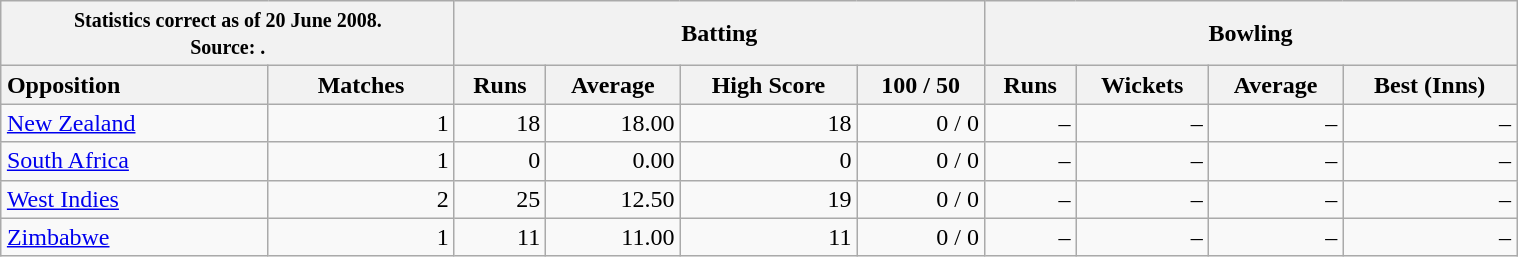<table class="wikitable" style="margin: 1em auto 1em auto" width="80%">
<tr>
<th colspan=2><small>Statistics correct as of 20 June 2008.</small><br><small>Source: .</small></th>
<th colspan=4>Batting</th>
<th colspan=4>Bowling</th>
</tr>
<tr>
<th style="text-align:left;">Opposition</th>
<th>Matches</th>
<th>Runs</th>
<th>Average</th>
<th>High Score</th>
<th>100 / 50</th>
<th>Runs</th>
<th>Wickets</th>
<th>Average</th>
<th>Best (Inns)</th>
</tr>
<tr style="text-align:right;">
<td style="text-align:left;"><a href='#'>New Zealand</a></td>
<td>1</td>
<td>18</td>
<td>18.00</td>
<td>18</td>
<td>0 / 0</td>
<td>–</td>
<td>–</td>
<td>–</td>
<td>–</td>
</tr>
<tr style="text-align:right;">
<td style="text-align:left;"><a href='#'>South Africa</a></td>
<td>1</td>
<td>0</td>
<td>0.00</td>
<td>0</td>
<td>0 / 0</td>
<td>–</td>
<td>–</td>
<td>–</td>
<td>–</td>
</tr>
<tr style="text-align:right;">
<td style="text-align:left;"><a href='#'>West Indies</a></td>
<td>2</td>
<td>25</td>
<td>12.50</td>
<td>19</td>
<td>0 / 0</td>
<td>–</td>
<td>–</td>
<td>–</td>
<td>–</td>
</tr>
<tr style="text-align:right;">
<td style="text-align:left;"><a href='#'>Zimbabwe</a></td>
<td>1</td>
<td>11</td>
<td>11.00</td>
<td>11</td>
<td>0 / 0</td>
<td>–</td>
<td>–</td>
<td>–</td>
<td>–</td>
</tr>
</table>
